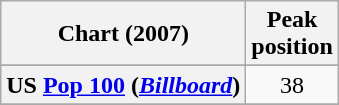<table class="wikitable sortable plainrowheaders" style="text-align:center">
<tr>
<th scope="col">Chart (2007)</th>
<th scope="col">Peak<br>position</th>
</tr>
<tr>
</tr>
<tr>
</tr>
<tr>
</tr>
<tr>
</tr>
<tr>
</tr>
<tr>
</tr>
<tr>
</tr>
<tr>
<th scope="row">US <a href='#'>Pop 100</a> (<em><a href='#'>Billboard</a></em>)</th>
<td>38</td>
</tr>
<tr>
</tr>
</table>
